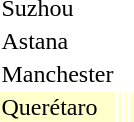<table>
<tr>
<td rowspan=2>Suzhou</td>
<td rowspan=2></td>
<td rowspan=2></td>
<td></td>
</tr>
<tr>
<td></td>
</tr>
<tr>
<td rowspan=2>Astana</td>
<td rowspan=2></td>
<td rowspan=2></td>
<td></td>
</tr>
<tr>
<td></td>
</tr>
<tr>
<td rowspan=2>Manchester</td>
<td rowspan=2></td>
<td rowspan=2></td>
<td></td>
</tr>
<tr>
<td></td>
</tr>
<tr bgcolor=ffffcc>
<td>Querétaro</td>
<td></td>
<td></td>
<td></td>
</tr>
</table>
